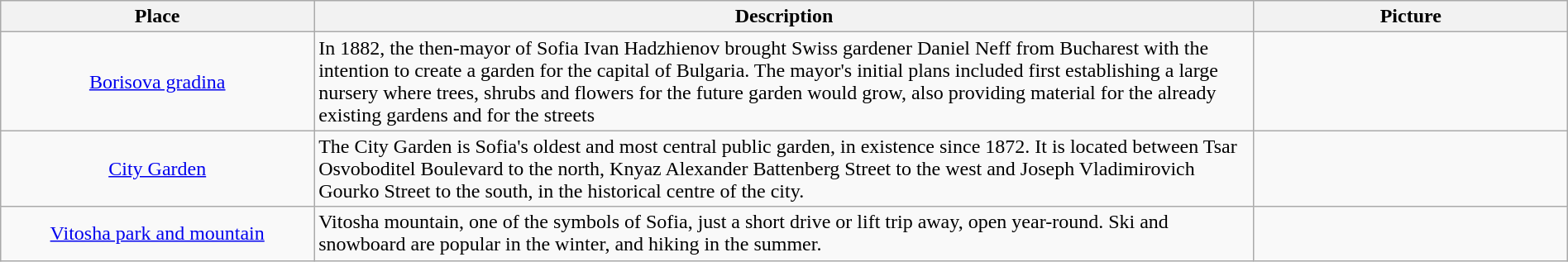<table style="width:100%;" class="wikitable" border="1">
<tr>
<th width=8%>Place</th>
<th width=24%>Description</th>
<th width=8%>Picture</th>
</tr>
<tr>
<td align="center"><a href='#'>Borisova gradina</a></td>
<td align="left">In 1882, the then-mayor of Sofia Ivan Hadzhienov brought Swiss gardener Daniel Neff from Bucharest with the intention to create a garden for the capital of Bulgaria. The mayor's initial plans included first establishing a large nursery where trees, shrubs and flowers for the future garden would grow, also providing material for the already existing gardens and for the streets</td>
<td align="center"></td>
</tr>
<tr>
<td align="center"><a href='#'>City Garden</a></td>
<td align="left">The City Garden is Sofia's oldest and most central public garden, in existence since 1872. It is located between Tsar Osvoboditel Boulevard to the north, Knyaz Alexander Battenberg Street to the west and Joseph Vladimirovich Gourko Street to the south, in the historical centre of the city.</td>
<td align="center"></td>
</tr>
<tr>
<td align="center"><a href='#'>Vitosha park and mountain</a></td>
<td align="left">Vitosha mountain, one of the symbols of Sofia, just a short drive or lift trip away, open year-round. Ski and snowboard are popular in the winter, and hiking in the summer.</td>
<td align="center"></td>
</tr>
</table>
